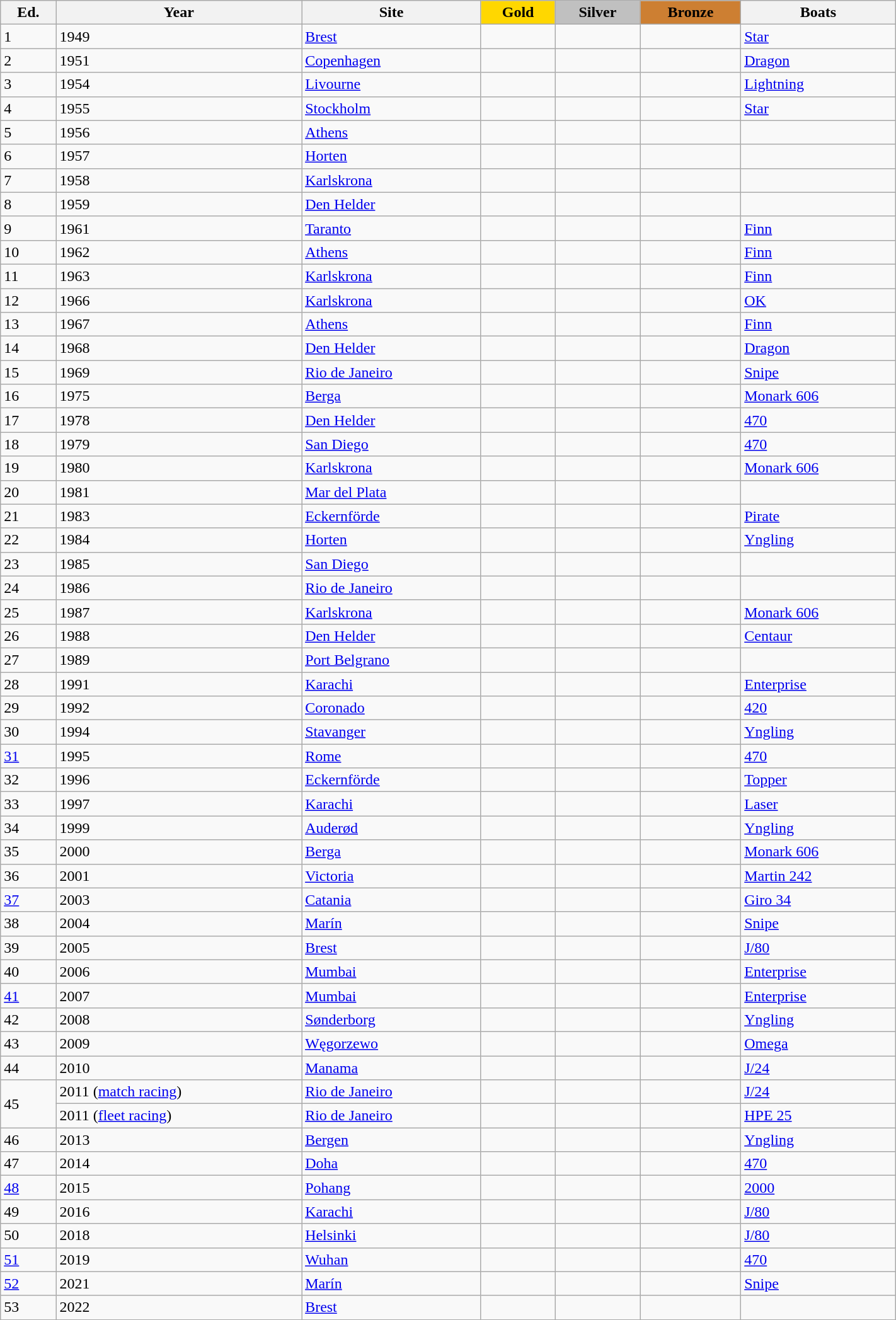<table class="wikitable" style="text-align:left; font-size:100%; width: 75%;"  border="1">
<tr>
<th>Ed.</th>
<th>Year</th>
<th>Site</th>
<th align="center" style="background:gold"><strong>Gold</strong></th>
<th align="center" style="background:silver"><strong>Silver</strong></th>
<th align="center" style="background:#CD7F32"><strong>Bronze</strong></th>
<th align=center><strong>Boats</strong></th>
</tr>
<tr>
<td>1</td>
<td>1949</td>
<td><a href='#'>Brest</a></td>
<td></td>
<td></td>
<td></td>
<td><a href='#'>Star</a></td>
</tr>
<tr>
<td>2</td>
<td>1951</td>
<td><a href='#'>Copenhagen</a></td>
<td></td>
<td></td>
<td></td>
<td><a href='#'>Dragon</a></td>
</tr>
<tr>
<td>3</td>
<td>1954</td>
<td><a href='#'>Livourne</a></td>
<td></td>
<td></td>
<td></td>
<td><a href='#'>Lightning</a></td>
</tr>
<tr>
<td>4</td>
<td>1955</td>
<td><a href='#'>Stockholm</a></td>
<td></td>
<td></td>
<td></td>
<td><a href='#'>Star</a></td>
</tr>
<tr>
<td>5</td>
<td>1956</td>
<td><a href='#'>Athens</a></td>
<td></td>
<td></td>
<td></td>
<td></td>
</tr>
<tr>
<td>6</td>
<td>1957</td>
<td><a href='#'>Horten</a></td>
<td></td>
<td></td>
<td></td>
<td></td>
</tr>
<tr>
<td>7</td>
<td>1958</td>
<td><a href='#'>Karlskrona</a></td>
<td></td>
<td></td>
<td></td>
<td></td>
</tr>
<tr>
<td>8</td>
<td>1959</td>
<td><a href='#'>Den Helder</a></td>
<td></td>
<td></td>
<td></td>
<td></td>
</tr>
<tr>
<td>9</td>
<td>1961</td>
<td><a href='#'>Taranto</a></td>
<td></td>
<td></td>
<td></td>
<td><a href='#'>Finn</a></td>
</tr>
<tr>
<td>10</td>
<td>1962</td>
<td><a href='#'>Athens</a></td>
<td></td>
<td></td>
<td></td>
<td><a href='#'>Finn</a></td>
</tr>
<tr>
<td>11</td>
<td>1963</td>
<td><a href='#'>Karlskrona</a></td>
<td></td>
<td></td>
<td></td>
<td><a href='#'>Finn</a></td>
</tr>
<tr>
<td>12</td>
<td>1966</td>
<td><a href='#'>Karlskrona</a></td>
<td></td>
<td></td>
<td></td>
<td><a href='#'>OK</a></td>
</tr>
<tr>
<td>13</td>
<td>1967</td>
<td><a href='#'>Athens</a></td>
<td></td>
<td></td>
<td></td>
<td><a href='#'>Finn</a></td>
</tr>
<tr>
<td>14</td>
<td>1968</td>
<td><a href='#'>Den Helder</a></td>
<td></td>
<td></td>
<td></td>
<td><a href='#'>Dragon</a></td>
</tr>
<tr>
<td>15</td>
<td>1969</td>
<td><a href='#'>Rio de Janeiro</a></td>
<td></td>
<td></td>
<td></td>
<td><a href='#'>Snipe</a></td>
</tr>
<tr>
<td>16</td>
<td>1975</td>
<td><a href='#'>Berga</a></td>
<td></td>
<td></td>
<td></td>
<td><a href='#'>Monark 606</a></td>
</tr>
<tr>
<td>17</td>
<td>1978</td>
<td><a href='#'>Den Helder</a></td>
<td></td>
<td></td>
<td></td>
<td><a href='#'>470</a></td>
</tr>
<tr>
<td>18</td>
<td>1979</td>
<td><a href='#'>San Diego</a></td>
<td></td>
<td></td>
<td></td>
<td><a href='#'>470</a></td>
</tr>
<tr>
<td>19</td>
<td>1980</td>
<td><a href='#'>Karlskrona</a></td>
<td></td>
<td></td>
<td></td>
<td><a href='#'>Monark 606</a></td>
</tr>
<tr>
<td>20</td>
<td>1981</td>
<td><a href='#'>Mar del Plata</a></td>
<td></td>
<td></td>
<td></td>
<td></td>
</tr>
<tr>
<td>21</td>
<td>1983</td>
<td><a href='#'>Eckernförde</a></td>
<td></td>
<td></td>
<td></td>
<td><a href='#'>Pirate</a></td>
</tr>
<tr>
<td>22</td>
<td>1984</td>
<td><a href='#'>Horten</a></td>
<td></td>
<td></td>
<td></td>
<td><a href='#'>Yngling</a></td>
</tr>
<tr>
<td>23</td>
<td>1985</td>
<td><a href='#'>San Diego</a></td>
<td></td>
<td></td>
<td></td>
<td></td>
</tr>
<tr>
<td>24</td>
<td>1986</td>
<td><a href='#'>Rio de Janeiro</a></td>
<td></td>
<td></td>
<td></td>
<td></td>
</tr>
<tr>
<td>25</td>
<td>1987</td>
<td><a href='#'>Karlskrona</a></td>
<td></td>
<td></td>
<td></td>
<td><a href='#'>Monark 606</a></td>
</tr>
<tr>
<td>26</td>
<td>1988</td>
<td><a href='#'>Den Helder</a></td>
<td></td>
<td></td>
<td></td>
<td><a href='#'>Centaur</a></td>
</tr>
<tr>
<td>27</td>
<td>1989</td>
<td><a href='#'>Port Belgrano</a></td>
<td></td>
<td></td>
<td></td>
<td></td>
</tr>
<tr>
<td>28</td>
<td>1991</td>
<td><a href='#'>Karachi</a></td>
<td></td>
<td></td>
<td></td>
<td><a href='#'>Enterprise</a></td>
</tr>
<tr>
<td>29</td>
<td>1992</td>
<td><a href='#'>Coronado</a></td>
<td></td>
<td></td>
<td></td>
<td><a href='#'>420</a></td>
</tr>
<tr>
<td>30</td>
<td>1994</td>
<td><a href='#'>Stavanger</a></td>
<td></td>
<td></td>
<td></td>
<td><a href='#'>Yngling</a></td>
</tr>
<tr>
<td><a href='#'>31</a></td>
<td>1995</td>
<td><a href='#'>Rome</a></td>
<td><br></td>
<td></td>
<td></td>
<td><a href='#'>470</a></td>
</tr>
<tr>
<td>32</td>
<td>1996</td>
<td><a href='#'>Eckernförde</a></td>
<td></td>
<td></td>
<td></td>
<td><a href='#'>Topper</a></td>
</tr>
<tr>
<td>33</td>
<td>1997</td>
<td><a href='#'>Karachi</a></td>
<td></td>
<td></td>
<td></td>
<td><a href='#'>Laser</a></td>
</tr>
<tr>
<td>34</td>
<td>1999</td>
<td><a href='#'>Auderød</a></td>
<td></td>
<td></td>
<td></td>
<td><a href='#'>Yngling</a></td>
</tr>
<tr>
<td>35</td>
<td>2000</td>
<td><a href='#'>Berga</a></td>
<td></td>
<td></td>
<td></td>
<td><a href='#'>Monark 606</a></td>
</tr>
<tr>
<td>36</td>
<td>2001</td>
<td><a href='#'>Victoria</a></td>
<td></td>
<td></td>
<td></td>
<td><a href='#'>Martin 242</a></td>
</tr>
<tr>
<td><a href='#'>37</a></td>
<td>2003</td>
<td><a href='#'>Catania</a></td>
<td></td>
<td></td>
<td></td>
<td><a href='#'>Giro 34</a></td>
</tr>
<tr>
<td>38</td>
<td>2004</td>
<td><a href='#'>Marín</a></td>
<td></td>
<td></td>
<td></td>
<td><a href='#'>Snipe</a></td>
</tr>
<tr>
<td>39</td>
<td>2005</td>
<td><a href='#'>Brest</a></td>
<td></td>
<td></td>
<td></td>
<td><a href='#'>J/80</a></td>
</tr>
<tr>
<td>40</td>
<td>2006</td>
<td><a href='#'>Mumbai</a></td>
<td></td>
<td></td>
<td></td>
<td><a href='#'>Enterprise</a></td>
</tr>
<tr>
<td><a href='#'>41</a></td>
<td>2007</td>
<td><a href='#'>Mumbai</a></td>
<td></td>
<td></td>
<td></td>
<td><a href='#'>Enterprise</a></td>
</tr>
<tr>
<td>42</td>
<td>2008</td>
<td><a href='#'>Sønderborg</a></td>
<td></td>
<td></td>
<td></td>
<td><a href='#'>Yngling</a></td>
</tr>
<tr>
<td>43</td>
<td>2009</td>
<td><a href='#'>Węgorzewo</a></td>
<td></td>
<td></td>
<td></td>
<td><a href='#'>Omega</a></td>
</tr>
<tr>
<td>44</td>
<td>2010</td>
<td><a href='#'>Manama</a></td>
<td></td>
<td></td>
<td></td>
<td><a href='#'>J/24</a></td>
</tr>
<tr>
<td rowspan=2>45</td>
<td>2011 (<a href='#'>match racing</a>)</td>
<td><a href='#'>Rio de Janeiro</a></td>
<td></td>
<td></td>
<td></td>
<td><a href='#'>J/24</a></td>
</tr>
<tr>
<td>2011 (<a href='#'>fleet racing</a>)</td>
<td><a href='#'>Rio de Janeiro</a></td>
<td></td>
<td></td>
<td></td>
<td><a href='#'>HPE 25</a></td>
</tr>
<tr>
<td>46</td>
<td>2013</td>
<td><a href='#'>Bergen</a></td>
<td></td>
<td></td>
<td></td>
<td><a href='#'>Yngling</a></td>
</tr>
<tr>
<td>47</td>
<td>2014</td>
<td><a href='#'>Doha</a></td>
<td></td>
<td></td>
<td></td>
<td><a href='#'>470</a></td>
</tr>
<tr>
<td><a href='#'>48</a></td>
<td>2015</td>
<td><a href='#'>Pohang</a></td>
<td></td>
<td></td>
<td></td>
<td><a href='#'>2000</a></td>
</tr>
<tr>
<td>49</td>
<td>2016</td>
<td><a href='#'>Karachi</a></td>
<td></td>
<td></td>
<td></td>
<td><a href='#'>J/80</a></td>
</tr>
<tr>
<td>50</td>
<td>2018</td>
<td><a href='#'>Helsinki</a></td>
<td></td>
<td></td>
<td></td>
<td><a href='#'>J/80</a></td>
</tr>
<tr>
<td><a href='#'>51</a></td>
<td>2019</td>
<td><a href='#'>Wuhan</a></td>
<td></td>
<td></td>
<td></td>
<td><a href='#'>470</a></td>
</tr>
<tr>
<td><a href='#'>52</a></td>
<td>2021</td>
<td><a href='#'>Marín</a></td>
<td></td>
<td></td>
<td></td>
<td><a href='#'>Snipe</a></td>
</tr>
<tr>
<td>53</td>
<td>2022</td>
<td><a href='#'>Brest</a></td>
<td></td>
<td></td>
<td></td>
<td></td>
</tr>
</table>
